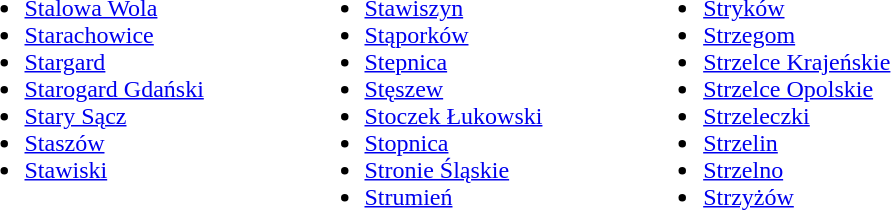<table>
<tr>
<td valign="Top"><br><ul><li><a href='#'>Stalowa Wola</a></li><li><a href='#'>Starachowice</a></li><li><a href='#'>Stargard</a></li><li><a href='#'>Starogard Gdański</a></li><li><a href='#'>Stary Sącz</a></li><li><a href='#'>Staszów</a></li><li><a href='#'>Stawiski</a></li></ul></td>
<td style="width:10%;"></td>
<td valign="Top"><br><ul><li><a href='#'>Stawiszyn</a></li><li><a href='#'>Stąporków</a></li><li><a href='#'>Stepnica</a></li><li><a href='#'>Stęszew</a></li><li><a href='#'>Stoczek Łukowski</a></li><li><a href='#'>Stopnica</a></li><li><a href='#'>Stronie Śląskie</a></li><li><a href='#'>Strumień</a></li></ul></td>
<td style="width:10%;"></td>
<td valign="Top"><br><ul><li><a href='#'>Stryków</a></li><li><a href='#'>Strzegom</a></li><li><a href='#'>Strzelce Krajeńskie</a></li><li><a href='#'>Strzelce Opolskie</a></li><li><a href='#'>Strzeleczki</a></li><li><a href='#'>Strzelin</a></li><li><a href='#'>Strzelno</a></li><li><a href='#'>Strzyżów</a></li></ul></td>
</tr>
</table>
